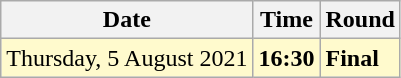<table class="wikitable">
<tr>
<th>Date</th>
<th>Time</th>
<th>Round</th>
</tr>
<tr style=background:lemonchiffon>
<td>Thursday, 5 August 2021</td>
<td><strong>16:30</strong></td>
<td><strong>Final</strong></td>
</tr>
</table>
